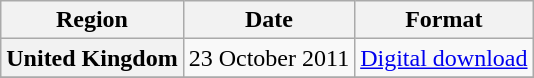<table class="wikitable plainrowheaders">
<tr>
<th>Region</th>
<th>Date</th>
<th>Format</th>
</tr>
<tr>
<th rowspan="1" scope="row">United Kingdom</th>
<td>23 October 2011</td>
<td><a href='#'>Digital download</a></td>
</tr>
<tr>
</tr>
</table>
